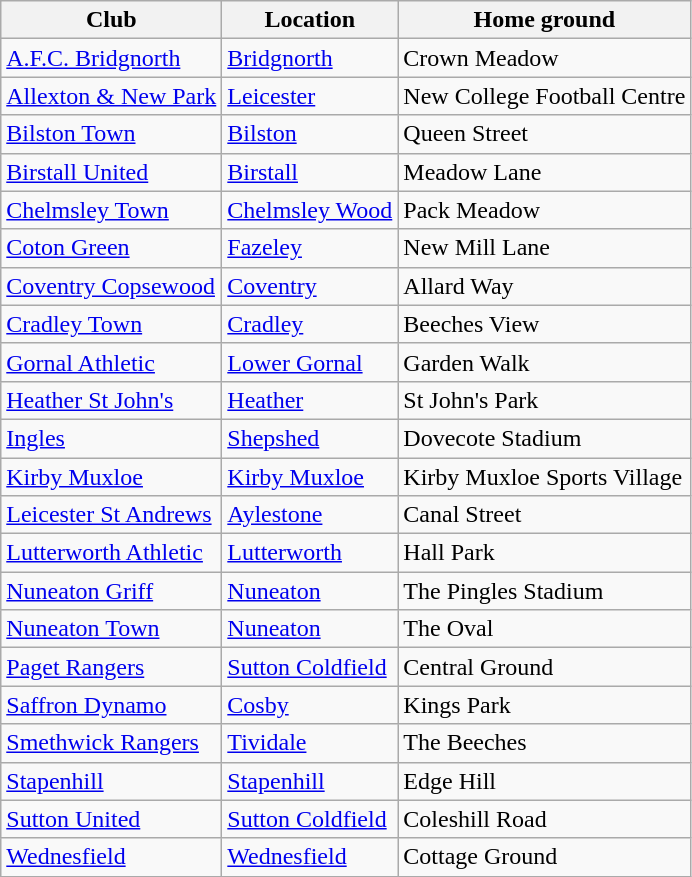<table class="wikitable">
<tr>
<th>Club</th>
<th>Location</th>
<th>Home ground</th>
</tr>
<tr>
<td><a href='#'>A.F.C. Bridgnorth</a></td>
<td><a href='#'>Bridgnorth</a></td>
<td>Crown Meadow</td>
</tr>
<tr>
<td><a href='#'>Allexton & New Park</a></td>
<td><a href='#'>Leicester</a></td>
<td>New College Football Centre</td>
</tr>
<tr>
<td><a href='#'>Bilston Town</a></td>
<td><a href='#'>Bilston</a></td>
<td>Queen Street</td>
</tr>
<tr>
<td><a href='#'>Birstall United</a></td>
<td><a href='#'>Birstall</a></td>
<td>Meadow Lane</td>
</tr>
<tr>
<td><a href='#'>Chelmsley Town</a></td>
<td><a href='#'>Chelmsley Wood</a></td>
<td>Pack Meadow</td>
</tr>
<tr>
<td><a href='#'>Coton Green</a></td>
<td><a href='#'>Fazeley</a></td>
<td>New Mill Lane</td>
</tr>
<tr>
<td><a href='#'>Coventry Copsewood</a></td>
<td><a href='#'>Coventry</a></td>
<td>Allard Way</td>
</tr>
<tr>
<td><a href='#'>Cradley Town</a></td>
<td><a href='#'>Cradley</a></td>
<td>Beeches View</td>
</tr>
<tr>
<td><a href='#'>Gornal Athletic</a></td>
<td><a href='#'>Lower Gornal</a></td>
<td>Garden Walk</td>
</tr>
<tr>
<td><a href='#'>Heather St John's</a></td>
<td><a href='#'>Heather</a></td>
<td>St John's Park</td>
</tr>
<tr>
<td><a href='#'>Ingles</a></td>
<td><a href='#'>Shepshed</a></td>
<td>Dovecote Stadium</td>
</tr>
<tr>
<td><a href='#'>Kirby Muxloe</a></td>
<td><a href='#'>Kirby Muxloe</a></td>
<td>Kirby Muxloe Sports Village</td>
</tr>
<tr>
<td><a href='#'>Leicester St Andrews</a></td>
<td><a href='#'>Aylestone</a></td>
<td>Canal Street</td>
</tr>
<tr>
<td><a href='#'>Lutterworth Athletic</a></td>
<td><a href='#'>Lutterworth</a></td>
<td>Hall Park</td>
</tr>
<tr>
<td><a href='#'>Nuneaton Griff</a></td>
<td><a href='#'>Nuneaton</a></td>
<td>The Pingles Stadium</td>
</tr>
<tr>
<td><a href='#'>Nuneaton Town</a></td>
<td><a href='#'>Nuneaton</a></td>
<td>The Oval</td>
</tr>
<tr>
<td><a href='#'>Paget Rangers</a></td>
<td><a href='#'>Sutton Coldfield</a></td>
<td>Central Ground</td>
</tr>
<tr>
<td><a href='#'>Saffron Dynamo</a></td>
<td><a href='#'>Cosby</a></td>
<td>Kings Park</td>
</tr>
<tr>
<td><a href='#'>Smethwick Rangers</a></td>
<td><a href='#'>Tividale</a></td>
<td>The Beeches</td>
</tr>
<tr>
<td><a href='#'>Stapenhill</a></td>
<td><a href='#'>Stapenhill</a></td>
<td>Edge Hill</td>
</tr>
<tr>
<td><a href='#'>Sutton United</a></td>
<td><a href='#'>Sutton Coldfield</a></td>
<td>Coleshill Road</td>
</tr>
<tr>
<td><a href='#'>Wednesfield</a></td>
<td><a href='#'>Wednesfield</a></td>
<td>Cottage Ground</td>
</tr>
</table>
